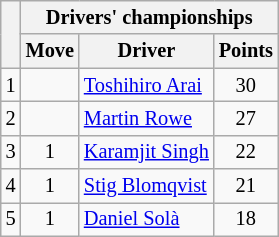<table class="wikitable" style="font-size:85%;">
<tr>
<th rowspan="2"></th>
<th colspan="3" nowrap>Drivers' championships</th>
</tr>
<tr>
<th>Move</th>
<th>Driver</th>
<th>Points</th>
</tr>
<tr>
<td align="center">1</td>
<td align="center"></td>
<td> <a href='#'>Toshihiro Arai</a></td>
<td align="center">30</td>
</tr>
<tr>
<td align="center">2</td>
<td align="center"></td>
<td> <a href='#'>Martin Rowe</a></td>
<td align="center">27</td>
</tr>
<tr>
<td align="center">3</td>
<td align="center"> 1</td>
<td> <a href='#'>Karamjit Singh</a></td>
<td align="center">22</td>
</tr>
<tr>
<td align="center">4</td>
<td align="center"> 1</td>
<td> <a href='#'>Stig Blomqvist</a></td>
<td align="center">21</td>
</tr>
<tr>
<td align="center">5</td>
<td align="center"> 1</td>
<td> <a href='#'>Daniel Solà</a></td>
<td align="center">18</td>
</tr>
</table>
